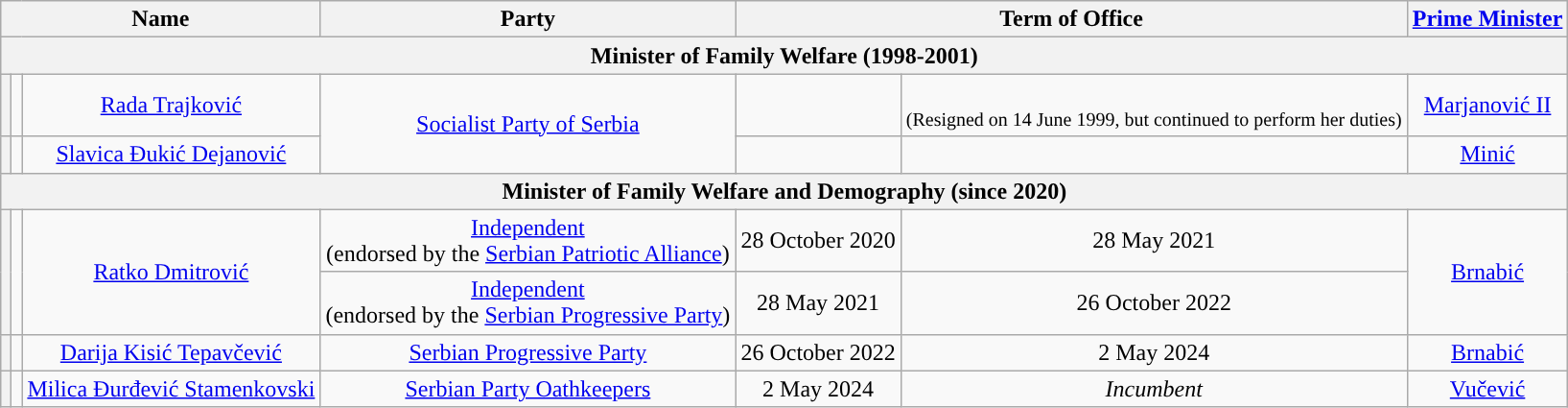<table class="wikitable" style="text-align:center;">
<tr>
<th colspan=3>Name<br></th>
<th>Party</th>
<th colspan=2>Term of Office</th>
<th><a href='#'>Prime Minister</a><br></th>
</tr>
<tr>
<th colspan="8">Minister of Family Welfare (1998-2001)</th>
</tr>
<tr>
<th style="background:"></th>
<td></td>
<td><a href='#'>Rada Trajković</a><br></td>
<td rowspan="2"><a href='#'>Socialist Party of Serbia</a></td>
<td></td>
<td><br><small>(Resigned on 14 June 1999, but continued to perform her duties)</small></td>
<td><a href='#'>Marjanović II</a></td>
</tr>
<tr>
<th style="background:"></th>
<td></td>
<td><a href='#'>Slavica Đukić Dejanović</a><br></td>
<td></td>
<td></td>
<td><a href='#'>Minić</a></td>
</tr>
<tr>
<th colspan="8">Minister of Family Welfare and Demography (since 2020)</th>
</tr>
<tr>
<th rowspan="2" style="background:"></th>
<td rowspan="2"></td>
<td rowspan="2"><a href='#'>Ratko Dmitrović</a><br></td>
<td><a href='#'>Independent</a><br>(endorsed by the <a href='#'>Serbian Patriotic Alliance</a>)</td>
<td>28 October 2020</td>
<td>28 May 2021</td>
<td rowspan="2"><a href='#'>Brnabić</a> </td>
</tr>
<tr>
<td><a href='#'>Independent</a><br>(endorsed by the <a href='#'>Serbian Progressive Party</a>)</td>
<td>28 May 2021</td>
<td>26 October 2022</td>
</tr>
<tr>
<th style="background:"></th>
<td></td>
<td><a href='#'>Darija Kisić Tepavčević</a><br></td>
<td><a href='#'>Serbian Progressive Party</a></td>
<td>26 October 2022</td>
<td>2 May 2024</td>
<td><a href='#'>Brnabić</a> </td>
</tr>
<tr>
<th style="background:"></th>
<td></td>
<td><a href='#'>Milica Đurđević Stamenkovski</a><br></td>
<td><a href='#'>Serbian Party Oathkeepers</a></td>
<td>2 May 2024</td>
<td><em>Incumbent</em></td>
<td><a href='#'>Vučević</a></td>
</tr>
</table>
